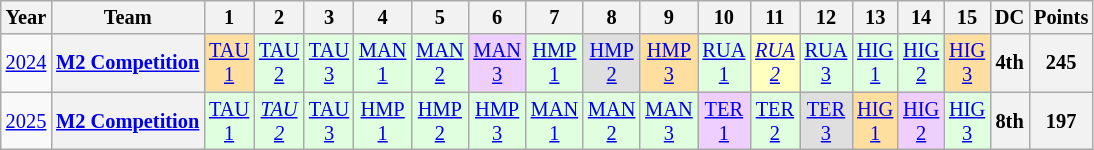<table class="wikitable" style="text-align:center; font-size:85%">
<tr>
<th>Year</th>
<th>Team</th>
<th>1</th>
<th>2</th>
<th>3</th>
<th>4</th>
<th>5</th>
<th>6</th>
<th>7</th>
<th>8</th>
<th>9</th>
<th>10</th>
<th>11</th>
<th>12</th>
<th>13</th>
<th>14</th>
<th>15</th>
<th>DC</th>
<th>Points</th>
</tr>
<tr>
<td><a href='#'>2024</a></td>
<th nowrap><a href='#'>M2 Competition</a></th>
<td style="background:#FFDF9F;"><a href='#'>TAU<br>1</a><br></td>
<td style="background:#DFFFDF;"><a href='#'>TAU<br>2</a><br></td>
<td style="background:#DFFFDF;"><a href='#'>TAU<br>3</a><br></td>
<td style="background:#DFFFDF;"><a href='#'>MAN<br>1</a><br></td>
<td style="background:#DFFFDF;"><a href='#'>MAN<br>2</a><br></td>
<td style="background:#EFCFFF;"><a href='#'>MAN<br>3</a><br></td>
<td style="background:#DFFFDF;"><a href='#'>HMP<br>1</a><br></td>
<td style="background:#DFDFDF;"><a href='#'>HMP<br>2</a><br></td>
<td style="background:#FFDF9F;"><a href='#'>HMP<br>3</a><br></td>
<td style="background:#DFFFDF;"><a href='#'>RUA<br>1</a><br></td>
<td style="background:#FFFFBF;"><em><a href='#'>RUA<br>2</a></em><br></td>
<td style="background:#DFFFDF;"><a href='#'>RUA<br>3</a><br></td>
<td style="background:#DFFFDF;"><a href='#'>HIG<br>1</a><br></td>
<td style="background:#DFFFDF;"><a href='#'>HIG<br>2</a><br></td>
<td style="background:#FFDF9F;"><a href='#'>HIG<br>3</a><br></td>
<th style="background:#;">4th</th>
<th style="background:#;">245</th>
</tr>
<tr>
<td><a href='#'>2025</a></td>
<th nowrap><a href='#'>M2 Competition</a></th>
<td style="background:#DFFFDF;"><a href='#'>TAU<br>1</a><br></td>
<td style="background:#DFFFDF;"><em><a href='#'>TAU<br>2</a></em><br></td>
<td style="background:#DFFFDF;"><a href='#'>TAU<br>3</a><br></td>
<td style="background:#DFFFDF;"><a href='#'>HMP<br>1</a><br></td>
<td style="background:#DFFFDF;"><a href='#'>HMP<br>2</a><br></td>
<td style="background:#DFFFDF;"><a href='#'>HMP<br>3</a><br></td>
<td style="background:#DFFFDF;"><a href='#'>MAN<br>1</a><br></td>
<td style="background:#DFFFDF;"><a href='#'>MAN<br>2</a><br></td>
<td style="background:#DFFFDF;"><a href='#'>MAN<br>3</a><br></td>
<td style="background:#EFCFFF;"><a href='#'>TER<br>1</a><br></td>
<td style="background:#DFFFDF;"><a href='#'>TER<br>2</a><br></td>
<td style="background:#DFDFDF;"><a href='#'>TER<br>3</a><br></td>
<td style="background:#FFDF9F;"><a href='#'>HIG<br>1</a><br></td>
<td style="background:#EFCFFF;"><a href='#'>HIG<br>2</a><br></td>
<td style="background:#DFFFDF;"><a href='#'>HIG<br>3</a><br></td>
<th>8th</th>
<th>197</th>
</tr>
</table>
